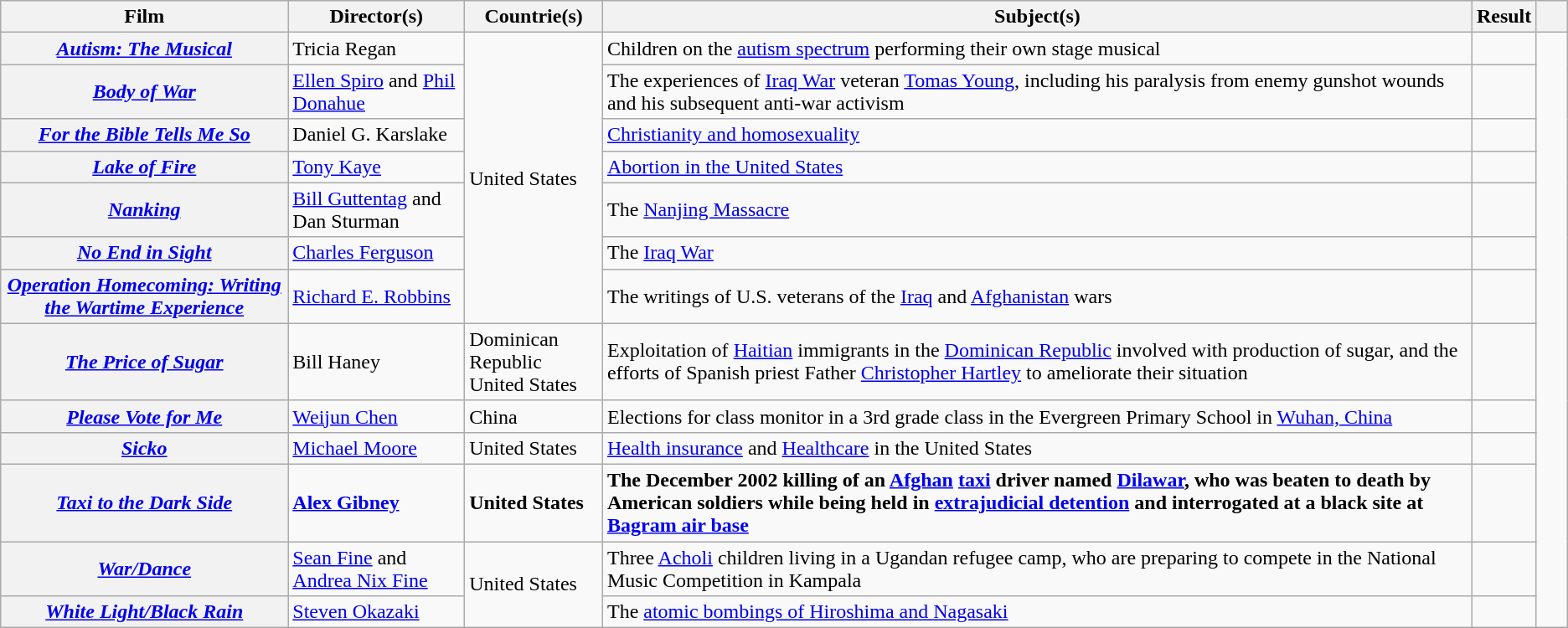<table class="wikitable sortable plainrowheaders">
<tr>
<th scope="col">Film</th>
<th scope="col">Director(s)</th>
<th scope="col">Countrie(s)</th>
<th scope="col">Subject(s)</th>
<th scope="col">Result</th>
<th scope="col" style="width:2%;"></th>
</tr>
<tr>
<th scope="row"><em><a href='#'>Autism: The Musical</a></em></th>
<td>Tricia Regan</td>
<td rowspan="7">United States</td>
<td>Children on the <a href='#'>autism spectrum</a> performing their own stage musical</td>
<td></td>
<td align="center" rowspan="13"></td>
</tr>
<tr>
<th scope="row"><em><a href='#'>Body of War</a></em></th>
<td><a href='#'>Ellen Spiro</a> and <a href='#'>Phil Donahue</a></td>
<td>The experiences of <a href='#'>Iraq War</a> veteran <a href='#'>Tomas Young</a>, including his paralysis from enemy gunshot wounds and his subsequent anti-war activism</td>
<td></td>
</tr>
<tr>
<th scope="row"><em><a href='#'>For the Bible Tells Me So</a></em></th>
<td>Daniel G. Karslake</td>
<td><a href='#'>Christianity and homosexuality</a></td>
<td></td>
</tr>
<tr>
<th scope="row"><em><a href='#'>Lake of Fire</a></em></th>
<td><a href='#'>Tony Kaye</a></td>
<td><a href='#'>Abortion in the United States</a></td>
<td></td>
</tr>
<tr>
<th scope="row"><em><a href='#'>Nanking</a></em></th>
<td><a href='#'>Bill Guttentag</a> and Dan Sturman</td>
<td>The <a href='#'>Nanjing Massacre</a></td>
<td></td>
</tr>
<tr>
<th scope="row"><em><a href='#'>No End in Sight</a></em></th>
<td><a href='#'>Charles Ferguson</a></td>
<td>The <a href='#'>Iraq War</a></td>
<td></td>
</tr>
<tr>
<th scope="row"><em><a href='#'>Operation Homecoming: Writing the Wartime Experience</a></em></th>
<td><a href='#'>Richard E. Robbins</a></td>
<td>The writings of U.S. veterans of the <a href='#'>Iraq</a> and <a href='#'>Afghanistan</a> wars</td>
<td></td>
</tr>
<tr>
<th scope="row"><em><a href='#'>The Price of Sugar</a></em></th>
<td>Bill Haney</td>
<td>Dominican Republic<br>United States</td>
<td>Exploitation of <a href='#'>Haitian</a> immigrants in the <a href='#'>Dominican Republic</a> involved with production of sugar, and the efforts of Spanish priest Father <a href='#'>Christopher Hartley</a> to ameliorate their situation</td>
<td></td>
</tr>
<tr>
<th scope="row"><em><a href='#'>Please Vote for Me</a></em></th>
<td><a href='#'>Weijun Chen</a></td>
<td>China</td>
<td>Elections for class monitor in a 3rd grade class in the Evergreen Primary School in <a href='#'>Wuhan, China</a></td>
<td></td>
</tr>
<tr>
<th scope="row"><em><a href='#'>Sicko</a></em></th>
<td><a href='#'>Michael Moore</a></td>
<td>United States</td>
<td><a href='#'>Health insurance</a> and <a href='#'>Healthcare</a> in the United States</td>
<td></td>
</tr>
<tr>
<th scope="row"><em><a href='#'><strong>Taxi to the Dark Side</strong></a></em></th>
<td><a href='#'><strong>Alex Gibney</strong></a></td>
<td><strong>United States</strong></td>
<td><strong>The December 2002 killing of an <a href='#'>Afghan</a> <a href='#'>taxi</a> driver named <a href='#'>Dilawar</a>, who was beaten to death by American soldiers while being held in <a href='#'>extrajudicial detention</a> and interrogated at a black site at <a href='#'>Bagram air base</a></strong></td>
<td></td>
</tr>
<tr>
<th scope="row"><em><a href='#'>War/Dance</a></em></th>
<td><a href='#'>Sean Fine</a> and <a href='#'>Andrea Nix Fine</a></td>
<td rowspan="2">United States</td>
<td>Three <a href='#'>Acholi</a> children living in a Ugandan refugee camp, who are preparing to compete in the National Music Competition in Kampala</td>
<td></td>
</tr>
<tr>
<th scope="row"><em><a href='#'>White Light/Black Rain</a></em></th>
<td><a href='#'>Steven Okazaki</a></td>
<td>The <a href='#'>atomic bombings of Hiroshima and Nagasaki</a></td>
<td></td>
</tr>
</table>
